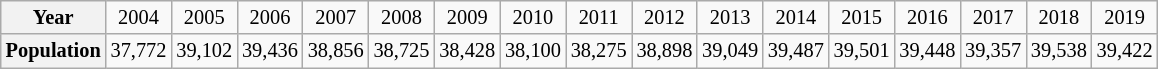<table class="wikitable" style="margin-right:1px; text-align:center; font-size:85% !important;">
<tr>
<th>Year</th>
<td>2004</td>
<td>2005</td>
<td>2006</td>
<td>2007</td>
<td>2008</td>
<td>2009</td>
<td>2010</td>
<td>2011</td>
<td>2012</td>
<td>2013</td>
<td>2014</td>
<td>2015</td>
<td>2016</td>
<td>2017</td>
<td>2018</td>
<td>2019</td>
</tr>
<tr>
<th>Population</th>
<td>37,772</td>
<td>39,102</td>
<td>39,436</td>
<td>38,856</td>
<td>38,725</td>
<td>38,428</td>
<td>38,100</td>
<td>38,275</td>
<td>38,898</td>
<td>39,049</td>
<td>39,487</td>
<td>39,501</td>
<td>39,448</td>
<td>39,357</td>
<td>39,538</td>
<td>39,422</td>
</tr>
</table>
